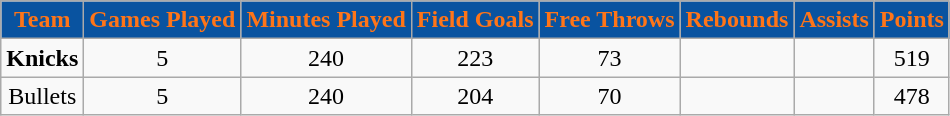<table class="wikitable">
<tr>
<th style="color:#FF7518; background:#0953a0;">Team</th>
<th style="color:#FF7518; background:#0953a0;">Games Played</th>
<th style="color:#FF7518; background:#0953a0;">Minutes Played</th>
<th style="color:#FF7518; background:#0953a0;">Field Goals</th>
<th style="color:#FF7518; background:#0953a0;">Free Throws</th>
<th style="color:#FF7518; background:#0953a0;">Rebounds</th>
<th style="color:#FF7518; background:#0953a0;">Assists</th>
<th style="color:#FF7518; background:#0953a0;">Points</th>
</tr>
<tr align="center">
<td><strong>Knicks</strong></td>
<td>5</td>
<td>240</td>
<td>223</td>
<td>73</td>
<td></td>
<td></td>
<td>519</td>
</tr>
<tr align="center">
<td>Bullets</td>
<td>5</td>
<td>240</td>
<td>204</td>
<td>70</td>
<td></td>
<td></td>
<td>478</td>
</tr>
</table>
